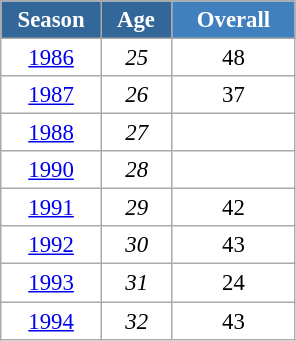<table class="wikitable" style="font-size:95%; text-align:center; border:grey solid 1px; border-collapse:collapse; background:#ffffff;">
<tr>
<th style="background-color:#369; color:white; width:60px;"> Season </th>
<th style="background-color:#369; color:white; width:40px;"> Age </th>
<th style="background-color:#4180be; color:white; width:75px;">Overall</th>
</tr>
<tr>
<td><a href='#'>1986</a></td>
<td><em>25</em></td>
<td>48</td>
</tr>
<tr>
<td><a href='#'>1987</a></td>
<td><em>26</em></td>
<td>37</td>
</tr>
<tr>
<td><a href='#'>1988</a></td>
<td><em>27</em></td>
<td></td>
</tr>
<tr>
<td><a href='#'>1990</a></td>
<td><em>28</em></td>
<td></td>
</tr>
<tr>
<td><a href='#'>1991</a></td>
<td><em>29</em></td>
<td>42</td>
</tr>
<tr>
<td><a href='#'>1992</a></td>
<td><em>30</em></td>
<td>43</td>
</tr>
<tr>
<td><a href='#'>1993</a></td>
<td><em>31</em></td>
<td>24</td>
</tr>
<tr>
<td><a href='#'>1994</a></td>
<td><em>32</em></td>
<td>43</td>
</tr>
</table>
